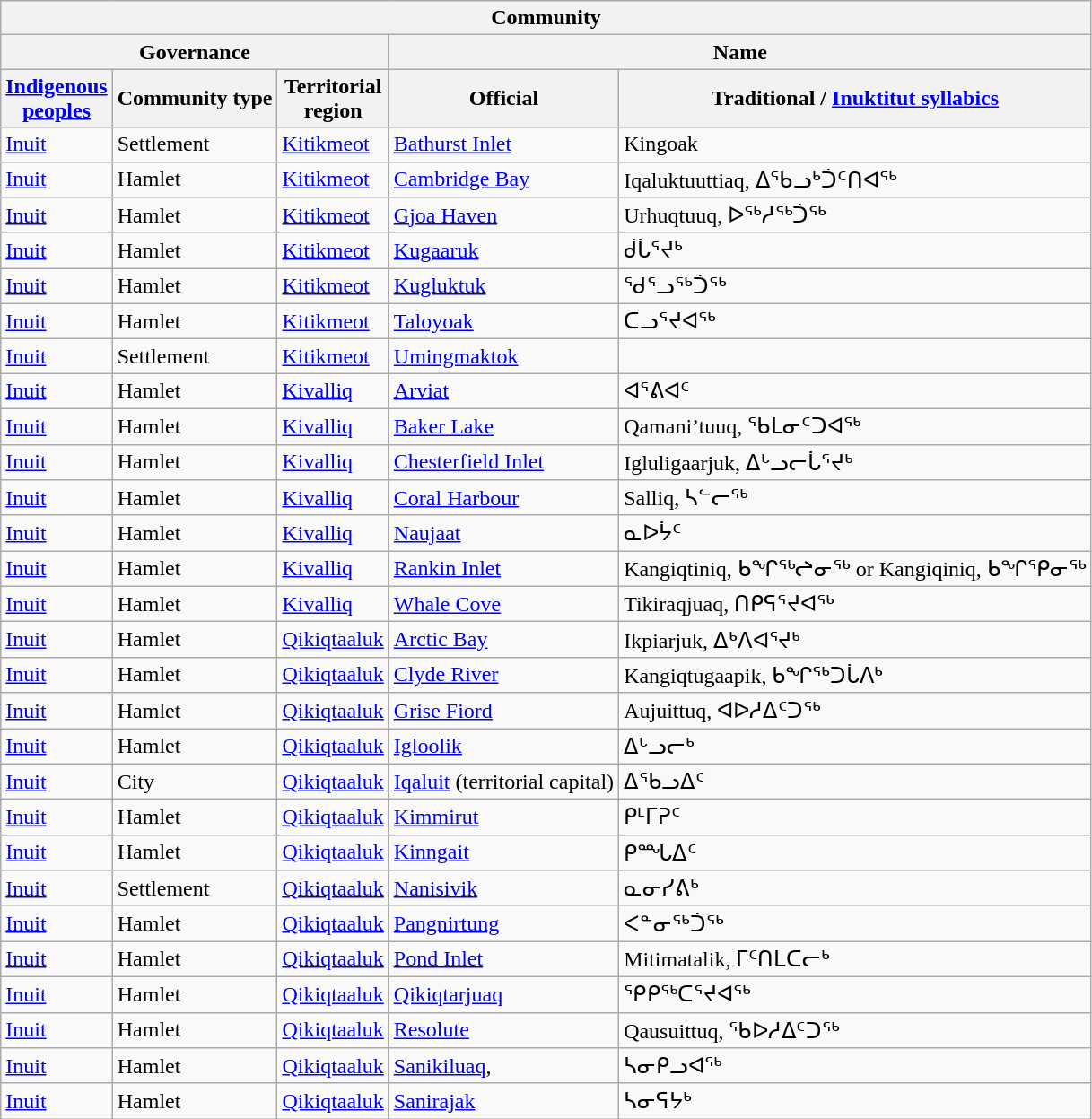<table class="wikitable sortable">
<tr>
<th colspan="5">Community</th>
</tr>
<tr>
<th colspan="3">Governance</th>
<th colspan="2">Name</th>
</tr>
<tr>
<th><a href='#'>Indigenous<br>peoples</a></th>
<th>Community type</th>
<th>Territorial<br>region</th>
<th>Official</th>
<th>Traditional / <a href='#'>Inuktitut syllabics</a></th>
</tr>
<tr>
<td><a href='#'>Inuit</a></td>
<td>Settlement</td>
<td><a href='#'>Kitikmeot</a></td>
<td><a href='#'>Bathurst Inlet</a></td>
<td>Kingoak</td>
</tr>
<tr>
<td><a href='#'>Inuit</a></td>
<td>Hamlet</td>
<td><a href='#'>Kitikmeot</a></td>
<td><a href='#'>Cambridge Bay</a></td>
<td>Iqaluktuuttiaq, ᐃᖃᓗᒃᑑᑦᑎᐊᖅ</td>
</tr>
<tr>
<td><a href='#'>Inuit</a></td>
<td>Hamlet</td>
<td><a href='#'>Kitikmeot</a></td>
<td><a href='#'>Gjoa Haven</a></td>
<td>Urhuqtuuq, ᐅᖅᓱᖅᑑᖅ</td>
</tr>
<tr>
<td><a href='#'>Inuit</a></td>
<td>Hamlet</td>
<td><a href='#'>Kitikmeot</a></td>
<td><a href='#'>Kugaaruk</a></td>
<td>ᑰᒑᕐᔪᒃ</td>
</tr>
<tr>
<td><a href='#'>Inuit</a></td>
<td>Hamlet</td>
<td><a href='#'>Kitikmeot</a></td>
<td><a href='#'>Kugluktuk</a></td>
<td>ᖁᕐᓗᖅᑑᖅ</td>
</tr>
<tr>
<td><a href='#'>Inuit</a></td>
<td>Hamlet</td>
<td><a href='#'>Kitikmeot</a></td>
<td><a href='#'>Taloyoak</a></td>
<td>ᑕᓗᕐᔪᐊᖅ</td>
</tr>
<tr>
<td><a href='#'>Inuit</a></td>
<td>Settlement</td>
<td><a href='#'>Kitikmeot</a></td>
<td><a href='#'>Umingmaktok</a></td>
<td></td>
</tr>
<tr>
<td><a href='#'>Inuit</a></td>
<td>Hamlet</td>
<td><a href='#'>Kivalliq</a></td>
<td><a href='#'>Arviat</a></td>
<td>ᐊᕐᕕᐊᑦ</td>
</tr>
<tr>
<td><a href='#'>Inuit</a></td>
<td>Hamlet</td>
<td><a href='#'>Kivalliq</a></td>
<td><a href='#'>Baker Lake</a></td>
<td>Qamani’tuuq, ᖃᒪᓂᑦᑐᐊᖅ</td>
</tr>
<tr>
<td><a href='#'>Inuit</a></td>
<td>Hamlet</td>
<td><a href='#'>Kivalliq</a></td>
<td><a href='#'>Chesterfield Inlet</a></td>
<td>Igluligaarjuk, ᐃᒡᓗᓕᒑᕐᔪᒃ</td>
</tr>
<tr>
<td><a href='#'>Inuit</a></td>
<td>Hamlet</td>
<td><a href='#'>Kivalliq</a></td>
<td><a href='#'>Coral Harbour</a></td>
<td>Salliq, ᓴᓪᓕᖅ</td>
</tr>
<tr>
<td><a href='#'>Inuit</a></td>
<td>Hamlet</td>
<td><a href='#'>Kivalliq</a></td>
<td><a href='#'>Naujaat</a></td>
<td>ᓇᐅᔮᑦ</td>
</tr>
<tr>
<td><a href='#'>Inuit</a></td>
<td>Hamlet</td>
<td><a href='#'>Kivalliq</a></td>
<td><a href='#'>Rankin Inlet</a></td>
<td>Kangiqtiniq, ᑲᖏᖅᖠᓂᖅ or Kangiqiniq, ᑲᖏᕿᓂᖅ</td>
</tr>
<tr>
<td><a href='#'>Inuit</a></td>
<td>Hamlet</td>
<td><a href='#'>Kivalliq</a></td>
<td><a href='#'>Whale Cove</a></td>
<td>Tikiraqjuaq, ᑎᑭᕋᕐᔪᐊᖅ</td>
</tr>
<tr>
<td><a href='#'>Inuit</a></td>
<td>Hamlet</td>
<td><a href='#'>Qikiqtaaluk</a></td>
<td><a href='#'>Arctic Bay</a></td>
<td>Ikpiarjuk, ᐃᒃᐱᐊᕐᔪᒃ</td>
</tr>
<tr>
<td><a href='#'>Inuit</a></td>
<td>Hamlet</td>
<td><a href='#'>Qikiqtaaluk</a></td>
<td><a href='#'>Clyde River</a></td>
<td>Kangiqtugaapik, ᑲᖏᖅᑐᒑᐱᒃ</td>
</tr>
<tr>
<td><a href='#'>Inuit</a></td>
<td>Hamlet</td>
<td><a href='#'>Qikiqtaaluk</a></td>
<td><a href='#'>Grise Fiord</a></td>
<td>Aujuittuq, ᐊᐅᓱᐃᑦᑐᖅ</td>
</tr>
<tr>
<td><a href='#'>Inuit</a></td>
<td>Hamlet</td>
<td><a href='#'>Qikiqtaaluk</a></td>
<td><a href='#'>Igloolik</a></td>
<td>ᐃᒡᓗᓕᒃ</td>
</tr>
<tr>
<td><a href='#'>Inuit</a></td>
<td>City</td>
<td><a href='#'>Qikiqtaaluk</a></td>
<td><a href='#'>Iqaluit</a> (territorial capital)</td>
<td>ᐃᖃᓗᐃᑦ</td>
</tr>
<tr>
<td><a href='#'>Inuit</a></td>
<td>Hamlet</td>
<td><a href='#'>Qikiqtaaluk</a></td>
<td><a href='#'>Kimmirut</a></td>
<td>ᑭᒻᒥᕈᑦ</td>
</tr>
<tr>
<td><a href='#'>Inuit</a></td>
<td>Hamlet</td>
<td><a href='#'>Qikiqtaaluk</a></td>
<td><a href='#'>Kinngait</a></td>
<td>ᑭᙵᐃᑦ</td>
</tr>
<tr>
<td><a href='#'>Inuit</a></td>
<td>Settlement</td>
<td><a href='#'>Qikiqtaaluk</a></td>
<td><a href='#'>Nanisivik</a></td>
<td>ᓇᓂᓯᕕᒃ</td>
</tr>
<tr>
<td><a href='#'>Inuit</a></td>
<td>Hamlet</td>
<td><a href='#'>Qikiqtaaluk</a></td>
<td><a href='#'>Pangnirtung</a></td>
<td>ᐸᓐᓂᖅᑑᖅ</td>
</tr>
<tr>
<td><a href='#'>Inuit</a></td>
<td>Hamlet</td>
<td><a href='#'>Qikiqtaaluk</a></td>
<td><a href='#'>Pond Inlet</a></td>
<td>Mitimatalik, ᒥᑦᑎᒪᑕᓕᒃ</td>
</tr>
<tr>
<td><a href='#'>Inuit</a></td>
<td>Hamlet</td>
<td><a href='#'>Qikiqtaaluk</a></td>
<td><a href='#'>Qikiqtarjuaq</a></td>
<td>ᕿᑭᖅᑕᕐᔪᐊᖅ</td>
</tr>
<tr>
<td><a href='#'>Inuit</a></td>
<td>Hamlet</td>
<td><a href='#'>Qikiqtaaluk</a></td>
<td><a href='#'>Resolute</a></td>
<td>Qausuittuq, ᖃᐅᓱᐃᑦᑐᖅ</td>
</tr>
<tr>
<td><a href='#'>Inuit</a></td>
<td>Hamlet</td>
<td><a href='#'>Qikiqtaaluk</a></td>
<td><a href='#'>Sanikiluaq</a>,</td>
<td>ᓴᓂᑭᓗᐊᖅ</td>
</tr>
<tr>
<td><a href='#'>Inuit</a></td>
<td>Hamlet</td>
<td><a href='#'>Qikiqtaaluk</a></td>
<td><a href='#'>Sanirajak</a></td>
<td>ᓴᓂᕋᔭᒃ</td>
</tr>
</table>
